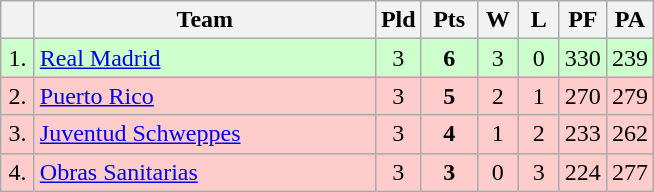<table class=wikitable style="text-align:center">
<tr>
<th width=15></th>
<th width=220>Team</th>
<th width=20>Pld</th>
<th width=30>Pts</th>
<th width=20>W</th>
<th width=20>L</th>
<th width=20>PF</th>
<th width=20>PA</th>
</tr>
<tr style="background: #ccffcc;">
<td>1.</td>
<td align=left> <a href='#'>Real Madrid</a></td>
<td>3</td>
<td><strong>6</strong></td>
<td>3</td>
<td>0</td>
<td>330</td>
<td>239</td>
</tr>
<tr style="background:#ffcccc;">
<td>2.</td>
<td align=left> <a href='#'>Puerto Rico</a></td>
<td>3</td>
<td><strong>5</strong></td>
<td>2</td>
<td>1</td>
<td>270</td>
<td>279</td>
</tr>
<tr style="background:#ffcccc;">
<td>3.</td>
<td align=left> <a href='#'>Juventud Schweppes</a></td>
<td>3</td>
<td><strong>4</strong></td>
<td>1</td>
<td>2</td>
<td>233</td>
<td>262</td>
</tr>
<tr style="background:#ffcccc;">
<td>4.</td>
<td align=left> <a href='#'>Obras Sanitarias</a></td>
<td>3</td>
<td><strong>3</strong></td>
<td>0</td>
<td>3</td>
<td>224</td>
<td>277</td>
</tr>
</table>
